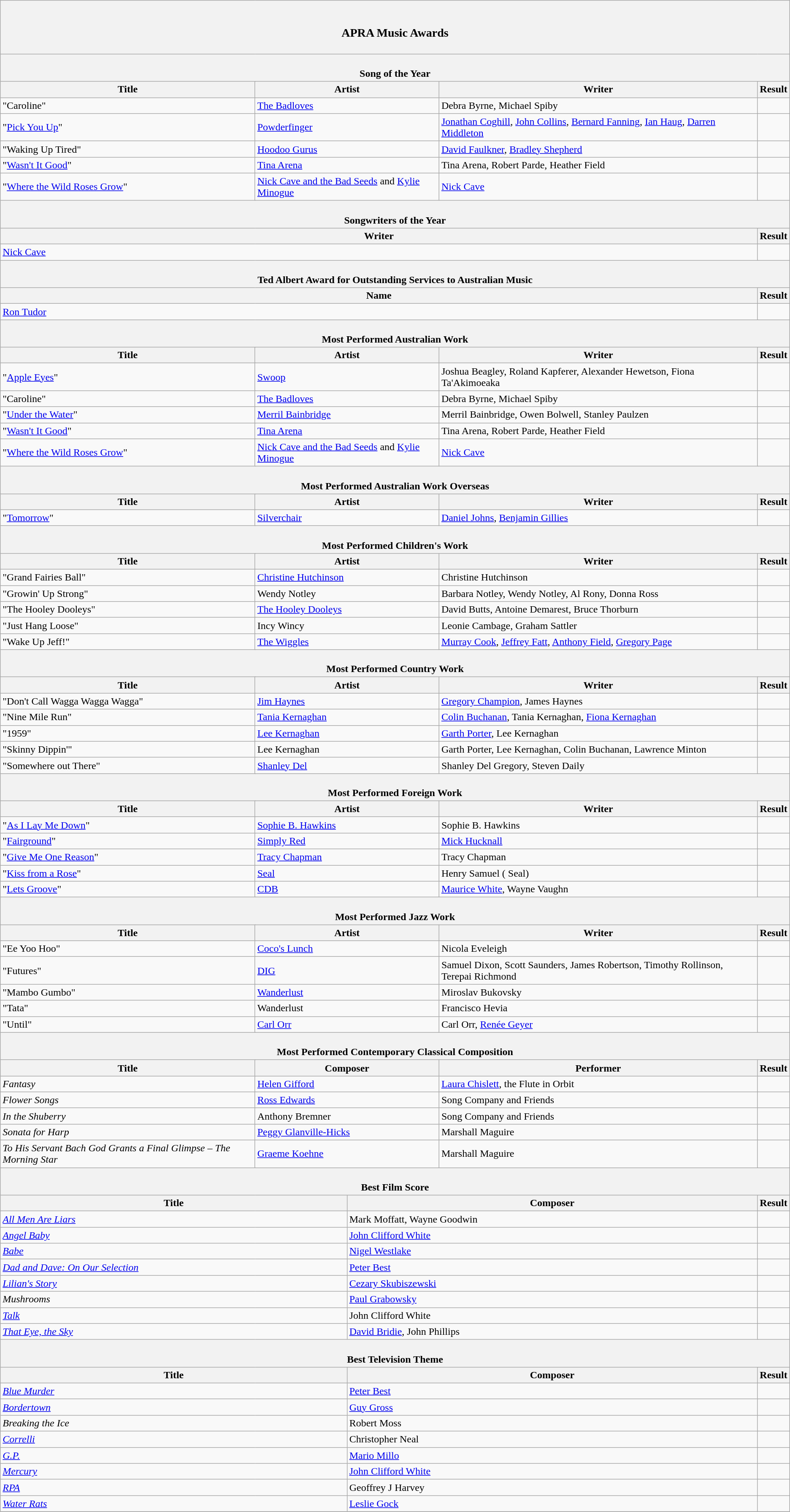<table class="wikitable">
<tr>
<th colspan=7><br><h3>APRA Music Awards</h3></th>
</tr>
<tr>
<th colspan=7><br><strong>Song of the Year</strong></th>
</tr>
<tr>
<th colspan=2>Title</th>
<th colspan=2>Artist</th>
<th colspan=2>Writer</th>
<th>Result<br></th>
</tr>
<tr>
<td colspan=2>"Caroline"</td>
<td colspan=2><a href='#'>The Badloves</a></td>
<td colspan=2>Debra Byrne, Michael Spiby</td>
<td></td>
</tr>
<tr>
<td colspan=2>"<a href='#'>Pick You Up</a>"</td>
<td colspan=2><a href='#'>Powderfinger</a></td>
<td colspan=2><a href='#'>Jonathan Coghill</a>, <a href='#'>John Collins</a>, <a href='#'>Bernard Fanning</a>, <a href='#'>Ian Haug</a>, <a href='#'>Darren Middleton</a></td>
<td></td>
</tr>
<tr>
<td colspan=2>"Waking Up Tired"</td>
<td colspan=2><a href='#'>Hoodoo Gurus</a></td>
<td colspan=2><a href='#'>David Faulkner</a>, <a href='#'>Bradley Shepherd</a></td>
<td></td>
</tr>
<tr>
<td colspan=2>"<a href='#'>Wasn't It Good</a>"</td>
<td colspan=2><a href='#'>Tina Arena</a></td>
<td colspan=2>Tina Arena, Robert Parde, Heather Field</td>
<td></td>
</tr>
<tr>
<td colspan=2>"<a href='#'>Where the Wild Roses Grow</a>"</td>
<td colspan=2><a href='#'>Nick Cave and the Bad Seeds</a> and <a href='#'>Kylie Minogue</a></td>
<td colspan=2><a href='#'>Nick Cave</a></td>
<td></td>
</tr>
<tr>
<th colspan=7><br><strong>Songwriters of the Year</strong></th>
</tr>
<tr>
<th colspan=6>Writer</th>
<th>Result<br></th>
</tr>
<tr>
<td colspan=6><a href='#'>Nick Cave</a></td>
<td></td>
</tr>
<tr>
<th colspan=7><br><strong>Ted Albert Award for Outstanding Services to Australian Music</strong></th>
</tr>
<tr>
<th colspan=6>Name</th>
<th>Result<br></th>
</tr>
<tr>
<td colspan=6><a href='#'>Ron Tudor</a></td>
<td></td>
</tr>
<tr>
<th colspan=7><br><strong>Most Performed Australian Work</strong></th>
</tr>
<tr>
<th colspan=2>Title</th>
<th colspan=2>Artist</th>
<th colspan=2>Writer</th>
<th>Result<br></th>
</tr>
<tr>
<td colspan=2>"<a href='#'>Apple Eyes</a>"</td>
<td colspan=2><a href='#'>Swoop</a></td>
<td colspan=2>Joshua Beagley, Roland Kapferer, Alexander Hewetson, Fiona Ta'Akimoeaka</td>
<td></td>
</tr>
<tr>
<td colspan=2>"Caroline"</td>
<td colspan=2><a href='#'>The Badloves</a></td>
<td colspan=2>Debra Byrne, Michael Spiby</td>
<td></td>
</tr>
<tr>
<td colspan=2>"<a href='#'>Under the Water</a>"</td>
<td colspan=2><a href='#'>Merril Bainbridge</a></td>
<td colspan=2>Merril Bainbridge, Owen Bolwell, Stanley Paulzen</td>
<td></td>
</tr>
<tr>
<td colspan=2>"<a href='#'>Wasn't It Good</a>"</td>
<td colspan=2><a href='#'>Tina Arena</a></td>
<td colspan=2>Tina Arena, Robert Parde, Heather Field</td>
<td></td>
</tr>
<tr>
<td colspan=2>"<a href='#'>Where the Wild Roses Grow</a>"</td>
<td colspan=2><a href='#'>Nick Cave and the Bad Seeds</a> and <a href='#'>Kylie Minogue</a></td>
<td colspan=2><a href='#'>Nick Cave</a></td>
<td></td>
</tr>
<tr>
<th colspan=7><br><strong>Most Performed Australian Work Overseas</strong></th>
</tr>
<tr>
<th colspan=2>Title</th>
<th colspan=2>Artist</th>
<th colspan=2>Writer</th>
<th>Result<br></th>
</tr>
<tr>
<td colspan=2>"<a href='#'>Tomorrow</a>"</td>
<td colspan=2><a href='#'>Silverchair</a></td>
<td colspan=2><a href='#'>Daniel Johns</a>, <a href='#'>Benjamin Gillies</a></td>
<td></td>
</tr>
<tr>
<th colspan=7><br><strong>Most Performed Children's Work</strong></th>
</tr>
<tr>
<th colspan=2>Title</th>
<th colspan=2>Artist</th>
<th colspan=2>Writer</th>
<th>Result<br></th>
</tr>
<tr>
<td colspan=2>"Grand Fairies Ball"</td>
<td colspan=2><a href='#'>Christine Hutchinson</a></td>
<td colspan=2>Christine Hutchinson</td>
<td></td>
</tr>
<tr>
<td colspan=2>"Growin' Up Strong"</td>
<td colspan=2>Wendy Notley</td>
<td colspan=2>Barbara Notley, Wendy Notley, Al Rony, Donna Ross</td>
<td></td>
</tr>
<tr>
<td colspan=2>"The Hooley Dooleys"</td>
<td colspan=2><a href='#'>The Hooley Dooleys</a></td>
<td colspan=2>David Butts, Antoine Demarest, Bruce Thorburn</td>
<td></td>
</tr>
<tr>
<td colspan=2>"Just Hang Loose"</td>
<td colspan=2>Incy Wincy</td>
<td colspan=2>Leonie Cambage, Graham Sattler</td>
<td></td>
</tr>
<tr>
<td colspan=2>"Wake Up Jeff!"</td>
<td colspan=2><a href='#'>The Wiggles</a></td>
<td colspan=2><a href='#'>Murray Cook</a>, <a href='#'>Jeffrey Fatt</a>, <a href='#'>Anthony Field</a>, <a href='#'>Gregory Page</a></td>
<td></td>
</tr>
<tr>
<th colspan=7><br><strong>Most Performed Country Work</strong></th>
</tr>
<tr>
<th colspan=2>Title</th>
<th colspan=2>Artist</th>
<th colspan=2>Writer</th>
<th>Result<br></th>
</tr>
<tr>
<td colspan=2>"Don't Call Wagga Wagga Wagga"</td>
<td colspan=2><a href='#'>Jim Haynes</a></td>
<td colspan=2><a href='#'>Gregory Champion</a>, James Haynes</td>
<td></td>
</tr>
<tr>
<td colspan=2>"Nine Mile Run"</td>
<td colspan=2><a href='#'>Tania Kernaghan</a></td>
<td colspan=2><a href='#'>Colin Buchanan</a>, Tania Kernaghan, <a href='#'>Fiona Kernaghan</a></td>
<td></td>
</tr>
<tr>
<td colspan=2>"1959"</td>
<td colspan=2><a href='#'>Lee Kernaghan</a></td>
<td colspan=2><a href='#'>Garth Porter</a>, Lee Kernaghan</td>
<td></td>
</tr>
<tr>
<td colspan=2>"Skinny Dippin'"</td>
<td colspan=2>Lee Kernaghan</td>
<td colspan=2>Garth Porter, Lee Kernaghan, Colin Buchanan, Lawrence Minton</td>
<td></td>
</tr>
<tr>
<td colspan=2>"Somewhere out There"</td>
<td colspan=2><a href='#'>Shanley Del</a></td>
<td colspan=2>Shanley Del Gregory, Steven Daily</td>
<td></td>
</tr>
<tr>
<th colspan=7><br><strong>Most Performed Foreign Work</strong></th>
</tr>
<tr>
<th colspan=2>Title</th>
<th colspan=2>Artist</th>
<th colspan=2>Writer</th>
<th>Result<br></th>
</tr>
<tr>
<td colspan=2>"<a href='#'>As I Lay Me Down</a>"</td>
<td colspan=2><a href='#'>Sophie B. Hawkins</a></td>
<td colspan=2>Sophie B. Hawkins</td>
<td></td>
</tr>
<tr>
<td colspan=2>"<a href='#'>Fairground</a>"</td>
<td colspan=2><a href='#'>Simply Red</a></td>
<td colspan=2><a href='#'>Mick Hucknall</a></td>
<td></td>
</tr>
<tr>
<td colspan=2>"<a href='#'>Give Me One Reason</a>"</td>
<td colspan=2><a href='#'>Tracy Chapman</a></td>
<td colspan=2>Tracy Chapman</td>
<td></td>
</tr>
<tr>
<td colspan=2>"<a href='#'>Kiss from a Rose</a>"</td>
<td colspan=2><a href='#'>Seal</a></td>
<td colspan=2>Henry Samuel ( Seal)</td>
<td></td>
</tr>
<tr>
<td colspan=2>"<a href='#'>Lets Groove</a>"</td>
<td colspan=2><a href='#'>CDB</a></td>
<td colspan=2><a href='#'>Maurice White</a>, Wayne Vaughn</td>
<td></td>
</tr>
<tr>
<th colspan=7><br><strong>Most Performed Jazz Work</strong></th>
</tr>
<tr>
<th colspan=2>Title</th>
<th colspan=2>Artist</th>
<th colspan=2>Writer</th>
<th>Result<br></th>
</tr>
<tr>
<td colspan=2>"Ee Yoo Hoo"</td>
<td colspan=2><a href='#'>Coco's Lunch</a></td>
<td colspan=2>Nicola Eveleigh</td>
<td></td>
</tr>
<tr>
<td colspan=2>"Futures"</td>
<td colspan=2><a href='#'>DIG</a></td>
<td colspan=2>Samuel Dixon, Scott Saunders, James Robertson, Timothy Rollinson, Terepai Richmond</td>
<td></td>
</tr>
<tr>
<td colspan=2>"Mambo Gumbo"</td>
<td colspan=2><a href='#'>Wanderlust</a></td>
<td colspan=2>Miroslav Bukovsky</td>
<td></td>
</tr>
<tr>
<td colspan=2>"Tata"</td>
<td colspan=2>Wanderlust</td>
<td colspan=2>Francisco Hevia</td>
<td></td>
</tr>
<tr>
<td colspan=2>"Until"</td>
<td colspan=2><a href='#'>Carl Orr</a></td>
<td colspan=2>Carl Orr, <a href='#'>Renée Geyer</a></td>
<td></td>
</tr>
<tr>
<th colspan=7><br><strong>Most Performed Contemporary Classical Composition</strong></th>
</tr>
<tr>
<th colspan=2>Title</th>
<th colspan=2>Composer</th>
<th colspan=2>Performer</th>
<th>Result<br></th>
</tr>
<tr>
<td colspan=2><em>Fantasy</em></td>
<td colspan=2><a href='#'>Helen Gifford</a></td>
<td colspan=2><a href='#'>Laura Chislett</a>, the Flute in Orbit</td>
<td></td>
</tr>
<tr>
<td colspan=2><em>Flower Songs</em></td>
<td colspan=2><a href='#'>Ross Edwards</a></td>
<td colspan=2>Song Company and Friends</td>
<td></td>
</tr>
<tr>
<td colspan=2><em>In the Shuberry</em></td>
<td colspan=2>Anthony Bremner</td>
<td colspan=2>Song Company and Friends</td>
<td></td>
</tr>
<tr>
<td colspan=2><em>Sonata for Harp</em></td>
<td colspan=2><a href='#'>Peggy Glanville-Hicks</a></td>
<td colspan=2>Marshall Maguire</td>
<td></td>
</tr>
<tr>
<td colspan=2><em>To His Servant Bach God Grants a Final Glimpse – The Morning Star</em></td>
<td colspan=2><a href='#'>Graeme Koehne</a></td>
<td colspan=2>Marshall Maguire</td>
<td></td>
</tr>
<tr>
<th colspan=7><br><strong>Best Film Score</strong></th>
</tr>
<tr>
<th colspan=3>Title</th>
<th colspan=3>Composer</th>
<th>Result<br></th>
</tr>
<tr>
<td colspan=3><em><a href='#'>All Men Are Liars</a></em></td>
<td colspan=3>Mark Moffatt, Wayne Goodwin</td>
<td></td>
</tr>
<tr>
<td colspan=3><em><a href='#'>Angel Baby</a></em></td>
<td colspan=3><a href='#'>John Clifford White</a></td>
<td></td>
</tr>
<tr>
<td colspan=3><em><a href='#'>Babe</a></em></td>
<td colspan=3><a href='#'>Nigel Westlake</a></td>
<td></td>
</tr>
<tr>
<td colspan=3><em><a href='#'>Dad and Dave: On Our Selection</a></em></td>
<td colspan=3><a href='#'>Peter Best</a></td>
<td></td>
</tr>
<tr>
<td colspan=3><em><a href='#'>Lilian's Story</a></em></td>
<td colspan=3><a href='#'>Cezary Skubiszewski</a></td>
<td></td>
</tr>
<tr>
<td colspan=3><em>Mushrooms</em></td>
<td colspan=3><a href='#'>Paul Grabowsky</a></td>
<td></td>
</tr>
<tr>
<td colspan=3><em><a href='#'>Talk</a></em></td>
<td colspan=3>John Clifford White</td>
<td></td>
</tr>
<tr>
<td colspan=3><em><a href='#'>That Eye, the Sky</a></em></td>
<td colspan=3><a href='#'>David Bridie</a>, John Phillips</td>
<td></td>
</tr>
<tr>
<th colspan=7><br><strong>Best Television Theme</strong></th>
</tr>
<tr>
<th colspan=3>Title</th>
<th colspan=3>Composer</th>
<th>Result<br></th>
</tr>
<tr>
<td colspan=3><em><a href='#'>Blue Murder</a></em></td>
<td colspan=3><a href='#'>Peter Best</a></td>
<td></td>
</tr>
<tr>
<td colspan=3><em><a href='#'>Bordertown</a></em></td>
<td colspan=3><a href='#'>Guy Gross</a></td>
<td></td>
</tr>
<tr>
<td colspan=3><em>Breaking the Ice</em></td>
<td colspan=3>Robert Moss</td>
<td></td>
</tr>
<tr>
<td colspan=3><em><a href='#'>Correlli</a></em></td>
<td colspan=3>Christopher Neal</td>
<td></td>
</tr>
<tr>
<td colspan=3><em><a href='#'>G.P.</a></em></td>
<td colspan=3><a href='#'>Mario Millo</a></td>
<td></td>
</tr>
<tr>
<td colspan=3><em><a href='#'>Mercury</a></em></td>
<td colspan=3><a href='#'>John Clifford White</a></td>
<td></td>
</tr>
<tr>
<td colspan=3><em><a href='#'>RPA</a></em></td>
<td colspan=3>Geoffrey J Harvey</td>
<td></td>
</tr>
<tr>
<td colspan=3><em><a href='#'>Water Rats</a></em></td>
<td colspan=3><a href='#'>Leslie Gock</a></td>
<td></td>
</tr>
<tr>
</tr>
</table>
